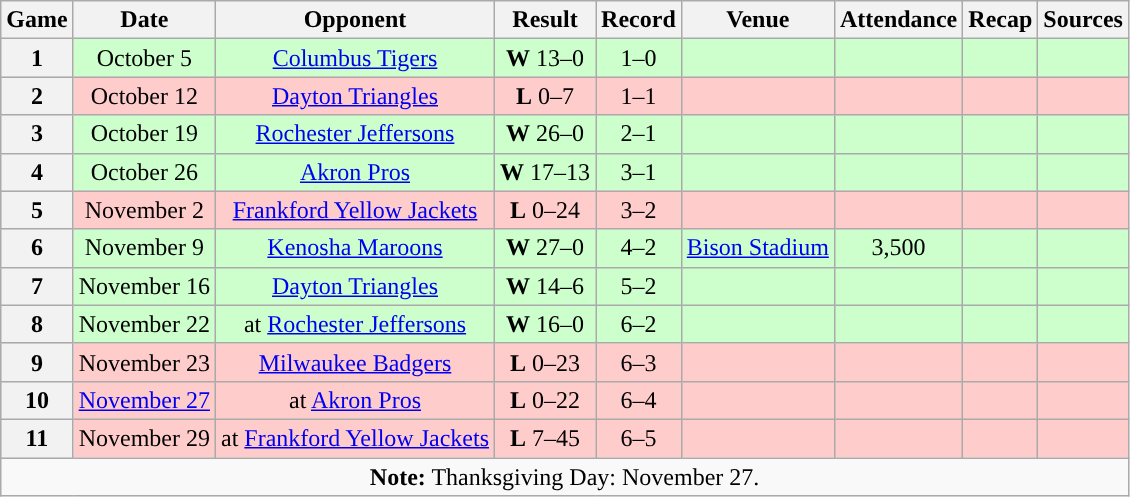<table class="wikitable" style="text-align:center">
<tr>
<th>Game</th>
<th>Date</th>
<th>Opponent</th>
<th>Result</th>
<th>Record</th>
<th>Venue</th>
<th>Attendance</th>
<th>Recap</th>
<th>Sources</th>
</tr>
<tr style="background:#cfc">
<th>1</th>
<td>October 5</td>
<td><a href='#'>Columbus Tigers</a></td>
<td><strong>W</strong> 13–0</td>
<td>1–0</td>
<td></td>
<td></td>
<td></td>
<td></td>
</tr>
<tr style="background:#fcc">
<th>2</th>
<td>October 12</td>
<td><a href='#'>Dayton Triangles</a></td>
<td><strong>L</strong> 0–7</td>
<td>1–1</td>
<td></td>
<td></td>
<td></td>
<td></td>
</tr>
<tr style="background:#cfc">
<th>3</th>
<td>October 19</td>
<td><a href='#'>Rochester Jeffersons</a></td>
<td><strong>W</strong> 26–0</td>
<td>2–1</td>
<td></td>
<td></td>
<td></td>
<td></td>
</tr>
<tr style="background:#cfc">
<th>4</th>
<td>October 26</td>
<td><a href='#'>Akron Pros</a></td>
<td><strong>W</strong> 17–13</td>
<td>3–1</td>
<td></td>
<td></td>
<td></td>
<td></td>
</tr>
<tr style="background:#fcc">
<th>5</th>
<td>November 2</td>
<td><a href='#'>Frankford Yellow Jackets</a></td>
<td><strong>L</strong> 0–24</td>
<td>3–2</td>
<td></td>
<td></td>
<td></td>
<td></td>
</tr>
<tr style="background:#cfc">
<th>6</th>
<td>November 9</td>
<td><a href='#'>Kenosha Maroons</a></td>
<td><strong>W</strong> 27–0</td>
<td>4–2</td>
<td><a href='#'>Bison Stadium</a></td>
<td>3,500</td>
<td></td>
<td></td>
</tr>
<tr style="background:#cfc">
<th>7</th>
<td>November 16</td>
<td><a href='#'>Dayton Triangles</a></td>
<td><strong>W</strong> 14–6</td>
<td>5–2</td>
<td></td>
<td></td>
<td></td>
<td></td>
</tr>
<tr style="background:#cfc">
<th>8</th>
<td>November 22</td>
<td>at <a href='#'>Rochester Jeffersons</a></td>
<td><strong>W</strong> 16–0</td>
<td>6–2</td>
<td></td>
<td></td>
<td></td>
<td></td>
</tr>
<tr style="background:#fcc">
<th>9</th>
<td>November 23</td>
<td><a href='#'>Milwaukee Badgers</a></td>
<td><strong>L</strong> 0–23</td>
<td>6–3</td>
<td></td>
<td></td>
<td></td>
<td></td>
</tr>
<tr style="background:#fcc">
<th>10</th>
<td><a href='#'>November 27</a></td>
<td>at <a href='#'>Akron Pros</a></td>
<td><strong>L</strong> 0–22</td>
<td>6–4</td>
<td></td>
<td></td>
<td></td>
<td></td>
</tr>
<tr style="background:#fcc">
<th>11</th>
<td>November 29</td>
<td>at <a href='#'>Frankford Yellow Jackets</a></td>
<td><strong>L</strong> 7–45</td>
<td>6–5</td>
<td></td>
<td></td>
<td></td>
<td></td>
</tr>
<tr>
<td colspan="10"><strong>Note:</strong> Thanksgiving Day: November 27.</td>
</tr>
</table>
